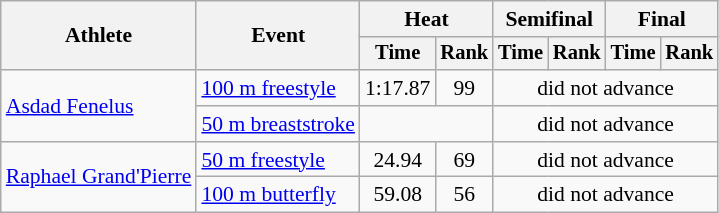<table class="wikitable" style="text-align:center; font-size:90%">
<tr>
<th rowspan="2">Athlete</th>
<th rowspan="2">Event</th>
<th colspan="2">Heat</th>
<th colspan="2">Semifinal</th>
<th colspan="2">Final</th>
</tr>
<tr style="font-size:95%">
<th>Time</th>
<th>Rank</th>
<th>Time</th>
<th>Rank</th>
<th>Time</th>
<th>Rank</th>
</tr>
<tr>
<td align=left rowspan=2><a href='#'>Asdad Fenelus</a></td>
<td align=left><a href='#'>100 m freestyle</a></td>
<td>1:17.87</td>
<td>99</td>
<td colspan=4>did not advance</td>
</tr>
<tr>
<td align=left><a href='#'>50 m breaststroke</a></td>
<td colspan=2></td>
<td colspan=4>did not advance</td>
</tr>
<tr>
<td align=left rowspan=2><a href='#'>Raphael Grand'Pierre</a></td>
<td align=left><a href='#'>50 m freestyle</a></td>
<td>24.94</td>
<td>69</td>
<td colspan=4>did not advance</td>
</tr>
<tr>
<td align=left><a href='#'>100 m butterfly</a></td>
<td>59.08</td>
<td>56</td>
<td colspan=4>did not advance</td>
</tr>
</table>
